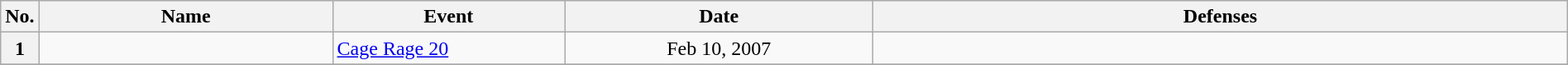<table class="wikitable" width=100%>
<tr>
<th width=1%>No.</th>
<th width=19%>Name</th>
<th width=15%>Event</th>
<th width=20%>Date</th>
<th width=45%>Defenses</th>
</tr>
<tr>
<th>1</th>
<td> <br></td>
<td><a href='#'>Cage Rage 20</a> <br></td>
<td align=center>Feb 10, 2007</td>
<td></td>
</tr>
<tr>
</tr>
</table>
